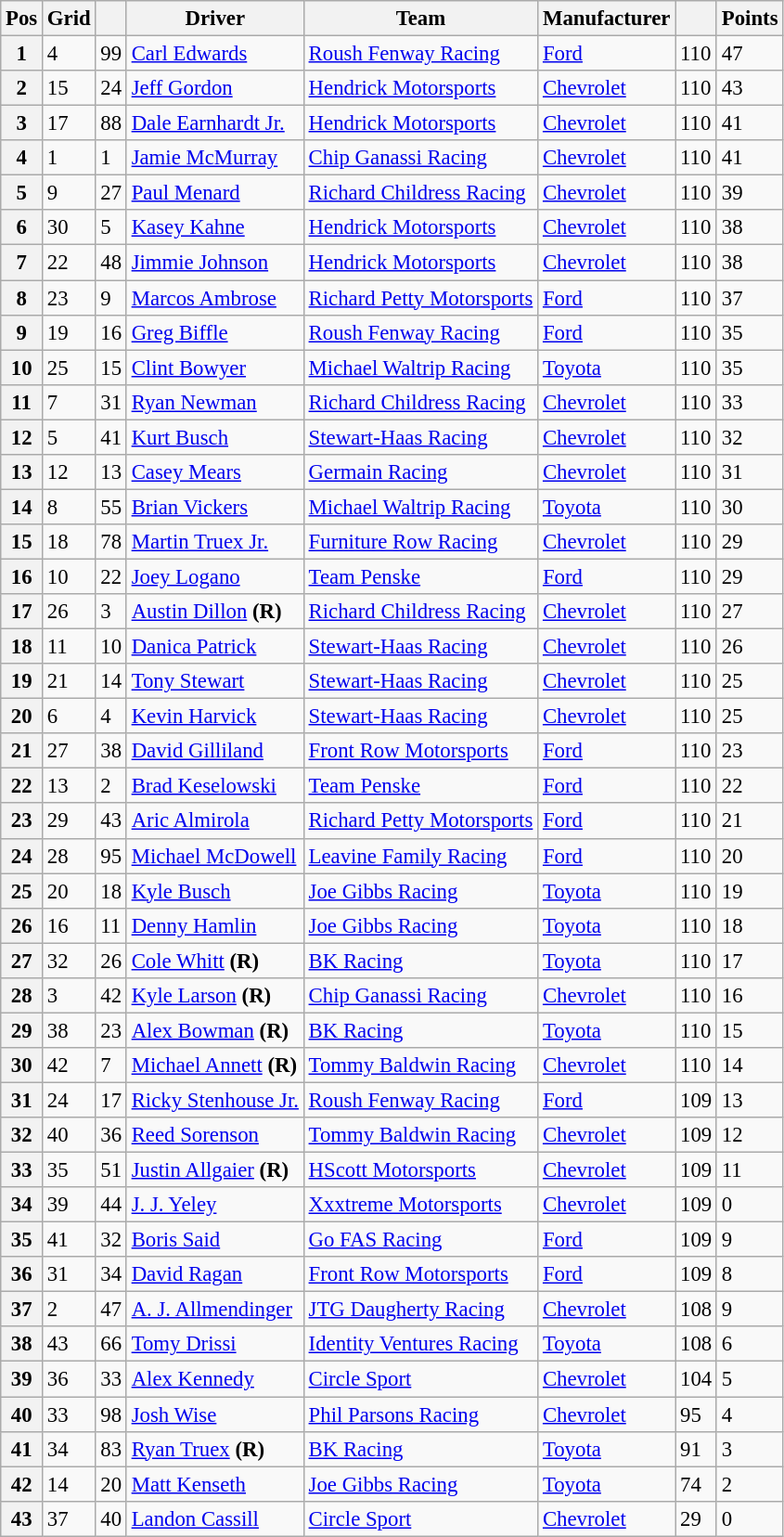<table class="wikitable" style="font-size:95%">
<tr>
<th>Pos</th>
<th>Grid</th>
<th></th>
<th>Driver</th>
<th>Team</th>
<th>Manufacturer</th>
<th></th>
<th>Points</th>
</tr>
<tr>
<th>1</th>
<td>4</td>
<td>99</td>
<td><a href='#'>Carl Edwards</a></td>
<td><a href='#'>Roush Fenway Racing</a></td>
<td><a href='#'>Ford</a></td>
<td>110</td>
<td>47</td>
</tr>
<tr>
<th>2</th>
<td>15</td>
<td>24</td>
<td><a href='#'>Jeff Gordon</a></td>
<td><a href='#'>Hendrick Motorsports</a></td>
<td><a href='#'>Chevrolet</a></td>
<td>110</td>
<td>43</td>
</tr>
<tr>
<th>3</th>
<td>17</td>
<td>88</td>
<td><a href='#'>Dale Earnhardt Jr.</a></td>
<td><a href='#'>Hendrick Motorsports</a></td>
<td><a href='#'>Chevrolet</a></td>
<td>110</td>
<td>41</td>
</tr>
<tr>
<th>4</th>
<td>1</td>
<td>1</td>
<td><a href='#'>Jamie McMurray</a></td>
<td><a href='#'>Chip Ganassi Racing</a></td>
<td><a href='#'>Chevrolet</a></td>
<td>110</td>
<td>41</td>
</tr>
<tr>
<th>5</th>
<td>9</td>
<td>27</td>
<td><a href='#'>Paul Menard</a></td>
<td><a href='#'>Richard Childress Racing</a></td>
<td><a href='#'>Chevrolet</a></td>
<td>110</td>
<td>39</td>
</tr>
<tr>
<th>6</th>
<td>30</td>
<td>5</td>
<td><a href='#'>Kasey Kahne</a></td>
<td><a href='#'>Hendrick Motorsports</a></td>
<td><a href='#'>Chevrolet</a></td>
<td>110</td>
<td>38</td>
</tr>
<tr>
<th>7</th>
<td>22</td>
<td>48</td>
<td><a href='#'>Jimmie Johnson</a></td>
<td><a href='#'>Hendrick Motorsports</a></td>
<td><a href='#'>Chevrolet</a></td>
<td>110</td>
<td>38</td>
</tr>
<tr>
<th>8</th>
<td>23</td>
<td>9</td>
<td><a href='#'>Marcos Ambrose</a></td>
<td><a href='#'>Richard Petty Motorsports</a></td>
<td><a href='#'>Ford</a></td>
<td>110</td>
<td>37</td>
</tr>
<tr>
<th>9</th>
<td>19</td>
<td>16</td>
<td><a href='#'>Greg Biffle</a></td>
<td><a href='#'>Roush Fenway Racing</a></td>
<td><a href='#'>Ford</a></td>
<td>110</td>
<td>35</td>
</tr>
<tr>
<th>10</th>
<td>25</td>
<td>15</td>
<td><a href='#'>Clint Bowyer</a></td>
<td><a href='#'>Michael Waltrip Racing</a></td>
<td><a href='#'>Toyota</a></td>
<td>110</td>
<td>35</td>
</tr>
<tr>
<th>11</th>
<td>7</td>
<td>31</td>
<td><a href='#'>Ryan Newman</a></td>
<td><a href='#'>Richard Childress Racing</a></td>
<td><a href='#'>Chevrolet</a></td>
<td>110</td>
<td>33</td>
</tr>
<tr>
<th>12</th>
<td>5</td>
<td>41</td>
<td><a href='#'>Kurt Busch</a></td>
<td><a href='#'>Stewart-Haas Racing</a></td>
<td><a href='#'>Chevrolet</a></td>
<td>110</td>
<td>32</td>
</tr>
<tr>
<th>13</th>
<td>12</td>
<td>13</td>
<td><a href='#'>Casey Mears</a></td>
<td><a href='#'>Germain Racing</a></td>
<td><a href='#'>Chevrolet</a></td>
<td>110</td>
<td>31</td>
</tr>
<tr>
<th>14</th>
<td>8</td>
<td>55</td>
<td><a href='#'>Brian Vickers</a></td>
<td><a href='#'>Michael Waltrip Racing</a></td>
<td><a href='#'>Toyota</a></td>
<td>110</td>
<td>30</td>
</tr>
<tr>
<th>15</th>
<td>18</td>
<td>78</td>
<td><a href='#'>Martin Truex Jr.</a></td>
<td><a href='#'>Furniture Row Racing</a></td>
<td><a href='#'>Chevrolet</a></td>
<td>110</td>
<td>29</td>
</tr>
<tr>
<th>16</th>
<td>10</td>
<td>22</td>
<td><a href='#'>Joey Logano</a></td>
<td><a href='#'>Team Penske</a></td>
<td><a href='#'>Ford</a></td>
<td>110</td>
<td>29</td>
</tr>
<tr>
<th>17</th>
<td>26</td>
<td>3</td>
<td><a href='#'>Austin Dillon</a> <strong>(R)</strong></td>
<td><a href='#'>Richard Childress Racing</a></td>
<td><a href='#'>Chevrolet</a></td>
<td>110</td>
<td>27</td>
</tr>
<tr>
<th>18</th>
<td>11</td>
<td>10</td>
<td><a href='#'>Danica Patrick</a></td>
<td><a href='#'>Stewart-Haas Racing</a></td>
<td><a href='#'>Chevrolet</a></td>
<td>110</td>
<td>26</td>
</tr>
<tr>
<th>19</th>
<td>21</td>
<td>14</td>
<td><a href='#'>Tony Stewart</a></td>
<td><a href='#'>Stewart-Haas Racing</a></td>
<td><a href='#'>Chevrolet</a></td>
<td>110</td>
<td>25</td>
</tr>
<tr>
<th>20</th>
<td>6</td>
<td>4</td>
<td><a href='#'>Kevin Harvick</a></td>
<td><a href='#'>Stewart-Haas Racing</a></td>
<td><a href='#'>Chevrolet</a></td>
<td>110</td>
<td>25</td>
</tr>
<tr>
<th>21</th>
<td>27</td>
<td>38</td>
<td><a href='#'>David Gilliland</a></td>
<td><a href='#'>Front Row Motorsports</a></td>
<td><a href='#'>Ford</a></td>
<td>110</td>
<td>23</td>
</tr>
<tr>
<th>22</th>
<td>13</td>
<td>2</td>
<td><a href='#'>Brad Keselowski</a></td>
<td><a href='#'>Team Penske</a></td>
<td><a href='#'>Ford</a></td>
<td>110</td>
<td>22</td>
</tr>
<tr>
<th>23</th>
<td>29</td>
<td>43</td>
<td><a href='#'>Aric Almirola</a></td>
<td><a href='#'>Richard Petty Motorsports</a></td>
<td><a href='#'>Ford</a></td>
<td>110</td>
<td>21</td>
</tr>
<tr>
<th>24</th>
<td>28</td>
<td>95</td>
<td><a href='#'>Michael McDowell</a></td>
<td><a href='#'>Leavine Family Racing</a></td>
<td><a href='#'>Ford</a></td>
<td>110</td>
<td>20</td>
</tr>
<tr>
<th>25</th>
<td>20</td>
<td>18</td>
<td><a href='#'>Kyle Busch</a></td>
<td><a href='#'>Joe Gibbs Racing</a></td>
<td><a href='#'>Toyota</a></td>
<td>110</td>
<td>19</td>
</tr>
<tr>
<th>26</th>
<td>16</td>
<td>11</td>
<td><a href='#'>Denny Hamlin</a></td>
<td><a href='#'>Joe Gibbs Racing</a></td>
<td><a href='#'>Toyota</a></td>
<td>110</td>
<td>18</td>
</tr>
<tr>
<th>27</th>
<td>32</td>
<td>26</td>
<td><a href='#'>Cole Whitt</a> <strong>(R)</strong></td>
<td><a href='#'>BK Racing</a></td>
<td><a href='#'>Toyota</a></td>
<td>110</td>
<td>17</td>
</tr>
<tr>
<th>28</th>
<td>3</td>
<td>42</td>
<td><a href='#'>Kyle Larson</a> <strong>(R)</strong></td>
<td><a href='#'>Chip Ganassi Racing</a></td>
<td><a href='#'>Chevrolet</a></td>
<td>110</td>
<td>16</td>
</tr>
<tr>
<th>29</th>
<td>38</td>
<td>23</td>
<td><a href='#'>Alex Bowman</a> <strong>(R)</strong></td>
<td><a href='#'>BK Racing</a></td>
<td><a href='#'>Toyota</a></td>
<td>110</td>
<td>15</td>
</tr>
<tr>
<th>30</th>
<td>42</td>
<td>7</td>
<td><a href='#'>Michael Annett</a> <strong>(R)</strong></td>
<td><a href='#'>Tommy Baldwin Racing</a></td>
<td><a href='#'>Chevrolet</a></td>
<td>110</td>
<td>14</td>
</tr>
<tr>
<th>31</th>
<td>24</td>
<td>17</td>
<td><a href='#'>Ricky Stenhouse Jr.</a></td>
<td><a href='#'>Roush Fenway Racing</a></td>
<td><a href='#'>Ford</a></td>
<td>109</td>
<td>13</td>
</tr>
<tr>
<th>32</th>
<td>40</td>
<td>36</td>
<td><a href='#'>Reed Sorenson</a></td>
<td><a href='#'>Tommy Baldwin Racing</a></td>
<td><a href='#'>Chevrolet</a></td>
<td>109</td>
<td>12</td>
</tr>
<tr>
<th>33</th>
<td>35</td>
<td>51</td>
<td><a href='#'>Justin Allgaier</a> <strong>(R)</strong></td>
<td><a href='#'>HScott Motorsports</a></td>
<td><a href='#'>Chevrolet</a></td>
<td>109</td>
<td>11</td>
</tr>
<tr>
<th>34</th>
<td>39</td>
<td>44</td>
<td><a href='#'>J. J. Yeley</a></td>
<td><a href='#'>Xxxtreme Motorsports</a></td>
<td><a href='#'>Chevrolet</a></td>
<td>109</td>
<td>0</td>
</tr>
<tr>
<th>35</th>
<td>41</td>
<td>32</td>
<td><a href='#'>Boris Said</a></td>
<td><a href='#'>Go FAS Racing</a></td>
<td><a href='#'>Ford</a></td>
<td>109</td>
<td>9</td>
</tr>
<tr>
<th>36</th>
<td>31</td>
<td>34</td>
<td><a href='#'>David Ragan</a></td>
<td><a href='#'>Front Row Motorsports</a></td>
<td><a href='#'>Ford</a></td>
<td>109</td>
<td>8</td>
</tr>
<tr>
<th>37</th>
<td>2</td>
<td>47</td>
<td><a href='#'>A. J. Allmendinger</a></td>
<td><a href='#'>JTG Daugherty Racing</a></td>
<td><a href='#'>Chevrolet</a></td>
<td>108</td>
<td>9</td>
</tr>
<tr>
<th>38</th>
<td>43</td>
<td>66</td>
<td><a href='#'>Tomy Drissi</a></td>
<td><a href='#'>Identity Ventures Racing</a></td>
<td><a href='#'>Toyota</a></td>
<td>108</td>
<td>6</td>
</tr>
<tr>
<th>39</th>
<td>36</td>
<td>33</td>
<td><a href='#'>Alex Kennedy</a></td>
<td><a href='#'>Circle Sport</a></td>
<td><a href='#'>Chevrolet</a></td>
<td>104</td>
<td>5</td>
</tr>
<tr>
<th>40</th>
<td>33</td>
<td>98</td>
<td><a href='#'>Josh Wise</a></td>
<td><a href='#'>Phil Parsons Racing</a></td>
<td><a href='#'>Chevrolet</a></td>
<td>95</td>
<td>4</td>
</tr>
<tr>
<th>41</th>
<td>34</td>
<td>83</td>
<td><a href='#'>Ryan Truex</a> <strong>(R)</strong></td>
<td><a href='#'>BK Racing</a></td>
<td><a href='#'>Toyota</a></td>
<td>91</td>
<td>3</td>
</tr>
<tr>
<th>42</th>
<td>14</td>
<td>20</td>
<td><a href='#'>Matt Kenseth</a></td>
<td><a href='#'>Joe Gibbs Racing</a></td>
<td><a href='#'>Toyota</a></td>
<td>74</td>
<td>2</td>
</tr>
<tr>
<th>43</th>
<td>37</td>
<td>40</td>
<td><a href='#'>Landon Cassill</a></td>
<td><a href='#'>Circle Sport</a></td>
<td><a href='#'>Chevrolet</a></td>
<td>29</td>
<td>0</td>
</tr>
</table>
